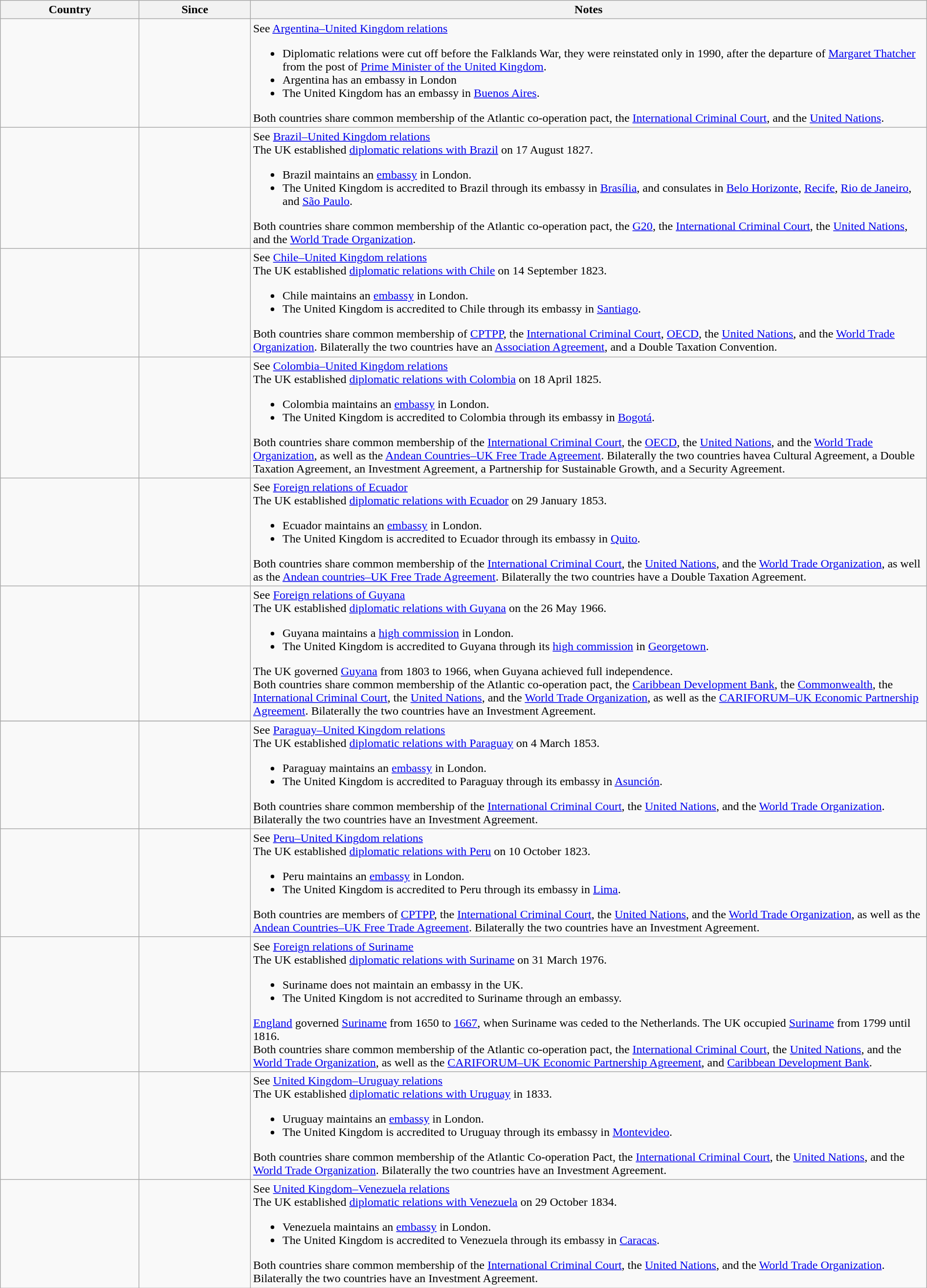<table class="wikitable sortable" style="width:100%; margin:auto;">
<tr>
<th style="width:15%;">Country</th>
<th style="width:12%;">Since</th>
<th>Notes</th>
</tr>
<tr valign="top">
<td></td>
<td></td>
<td>See <a href='#'>Argentina–United Kingdom relations</a><br><ul><li>Diplomatic relations were cut off before the Falklands War, they were reinstated only in 1990, after the departure of <a href='#'>Margaret Thatcher</a> from the post of <a href='#'>Prime Minister of the United Kingdom</a>.</li><li>Argentina has an embassy in London</li><li>The United Kingdom has an embassy in <a href='#'>Buenos Aires</a>.</li></ul>Both countries share common membership of the Atlantic co-operation pact, the <a href='#'>International Criminal Court</a>, and the <a href='#'>United Nations</a>.</td>
</tr>
<tr valign="top">
<td></td>
<td></td>
<td>See <a href='#'>Brazil–United Kingdom relations</a><br>
The UK established <a href='#'>diplomatic relations with Brazil</a> on 17 August 1827.<ul><li>Brazil maintains an <a href='#'>embassy</a> in London.</li><li>The United Kingdom is accredited to Brazil through its embassy in <a href='#'>Brasília</a>, and consulates in <a href='#'>Belo Horizonte</a>, <a href='#'>Recife</a>, <a href='#'>Rio de Janeiro</a>, and <a href='#'>São Paulo</a>.</li></ul>Both countries share common membership of the Atlantic co-operation pact, the <a href='#'>G20</a>, the <a href='#'>International Criminal Court</a>, the <a href='#'>United Nations</a>, and the <a href='#'>World Trade Organization</a>.</td>
</tr>
<tr valign="top">
<td></td>
<td></td>
<td>See <a href='#'>Chile–United Kingdom relations</a><br>
The UK established <a href='#'>diplomatic relations with Chile</a> on 14 September 1823.<ul><li>Chile maintains an <a href='#'>embassy</a> in London.</li><li>The United Kingdom is accredited to Chile through its embassy in <a href='#'>Santiago</a>.</li></ul>Both countries share common membership of <a href='#'>CPTPP</a>, the <a href='#'>International Criminal Court</a>, <a href='#'>OECD</a>, the <a href='#'>United Nations</a>, and the <a href='#'>World Trade Organization</a>. Bilaterally the two countries have an <a href='#'>Association Agreement</a>, and a Double Taxation Convention.</td>
</tr>
<tr valign="top">
<td></td>
<td></td>
<td>See <a href='#'>Colombia–United Kingdom relations</a><br>
The UK established <a href='#'>diplomatic relations with Colombia</a> on 18 April 1825.<ul><li>Colombia maintains an <a href='#'>embassy</a> in London.</li><li>The United Kingdom is accredited to Colombia through its embassy in <a href='#'>Bogotá</a>.</li></ul>Both countries share common membership of the <a href='#'>International Criminal Court</a>, the <a href='#'>OECD</a>, the <a href='#'>United Nations</a>, and the <a href='#'>World Trade Organization</a>, as well as the <a href='#'>Andean Countries–UK Free Trade Agreement</a>. Bilaterally the two countries havea Cultural Agreement, a Double Taxation Agreement, an Investment Agreement, a Partnership for Sustainable Growth, and a Security Agreement.</td>
</tr>
<tr valign="top">
<td></td>
<td></td>
<td>See <a href='#'>Foreign relations of Ecuador</a><br>The UK established <a href='#'>diplomatic relations with Ecuador</a> on 29 January 1853.<ul><li>Ecuador maintains an <a href='#'>embassy</a> in London.</li><li>The United Kingdom is accredited to Ecuador through its embassy in <a href='#'>Quito</a>.</li></ul>Both countries share common membership of the <a href='#'>International Criminal Court</a>, the <a href='#'>United Nations</a>, and the <a href='#'>World Trade Organization</a>, as well as the <a href='#'>Andean countries–UK Free Trade Agreement</a>. Bilaterally the two countries have a Double Taxation Agreement.</td>
</tr>
<tr valign="top">
<td></td>
<td></td>
<td>See <a href='#'>Foreign relations of Guyana</a><br>
The UK established <a href='#'>diplomatic relations with Guyana</a> on the 26 May 1966.<ul><li>Guyana maintains a <a href='#'>high commission</a> in London.</li><li>The United Kingdom is accredited to Guyana through its <a href='#'>high commission</a> in <a href='#'>Georgetown</a>.</li></ul>The UK governed <a href='#'>Guyana</a> from 1803 to 1966, when Guyana achieved full independence.<br>Both countries share common membership of the Atlantic co-operation pact, the <a href='#'>Caribbean Development Bank</a>, the <a href='#'>Commonwealth</a>, the <a href='#'>International Criminal Court</a>, the <a href='#'>United Nations</a>, and the <a href='#'>World Trade Organization</a>, as well as the <a href='#'>CARIFORUM–UK Economic Partnership Agreement</a>. Bilaterally the two countries have an Investment Agreement.</td>
</tr>
<tr valign="top">
</tr>
<tr valign="top">
<td></td>
<td></td>
<td>See <a href='#'>Paraguay–United Kingdom relations</a><br>
The UK established <a href='#'>diplomatic relations with Paraguay</a> on 4 March 1853.<ul><li>Paraguay maintains an <a href='#'>embassy</a> in London.</li><li>The United Kingdom is accredited to Paraguay through its embassy in <a href='#'>Asunción</a>.</li></ul>Both countries share common membership of the <a href='#'>International Criminal Court</a>, the <a href='#'>United Nations</a>, and the <a href='#'>World Trade Organization</a>. Bilaterally the two countries have an Investment Agreement.</td>
</tr>
<tr valign="top">
<td></td>
<td></td>
<td>See <a href='#'>Peru–United Kingdom relations</a><br>The UK established <a href='#'>diplomatic relations with Peru</a> on 10 October 1823.<ul><li>Peru maintains an <a href='#'>embassy</a> in London.</li><li>The United Kingdom is accredited to Peru through its embassy in <a href='#'>Lima</a>.</li></ul>Both countries are members of <a href='#'>CPTPP</a>, the <a href='#'>International Criminal Court</a>, the <a href='#'>United Nations</a>, and the <a href='#'>World Trade Organization</a>, as well as the <a href='#'>Andean Countries–UK Free Trade Agreement</a>. Bilaterally the two countries have an Investment Agreement.</td>
</tr>
<tr valign="top">
<td></td>
<td></td>
<td>See <a href='#'>Foreign relations of Suriname</a><br>The UK established <a href='#'>diplomatic relations with Suriname</a> on 31 March 1976.<ul><li>Suriname does not maintain an embassy in the UK.</li><li>The United Kingdom is not accredited to Suriname through an embassy.</li></ul><a href='#'>England</a> governed <a href='#'>Suriname</a> from 1650 to <a href='#'>1667</a>, when Suriname was ceded to the Netherlands. The UK occupied <a href='#'>Suriname</a> from 1799 until 1816.<br>Both countries share common membership of the Atlantic co-operation pact, the <a href='#'>International Criminal Court</a>, the <a href='#'>United Nations</a>, and the <a href='#'>World Trade Organization</a>, as well as the <a href='#'>CARIFORUM–UK Economic Partnership Agreement</a>, and <a href='#'>Caribbean Development Bank</a>.</td>
</tr>
<tr valign="top">
<td></td>
<td></td>
<td>See <a href='#'>United Kingdom–Uruguay relations</a><br>
The UK established <a href='#'>diplomatic relations with Uruguay</a> in 1833.<ul><li>Uruguay maintains an <a href='#'>embassy</a> in London.</li><li>The United Kingdom is accredited to Uruguay through its embassy in <a href='#'>Montevideo</a>.</li></ul>Both countries share common membership of the Atlantic Co-operation Pact, the <a href='#'>International Criminal Court</a>, the <a href='#'>United Nations</a>, and the <a href='#'>World Trade Organization</a>. Bilaterally the two countries have an Investment Agreement.</td>
</tr>
<tr valign="top">
<td></td>
<td></td>
<td>See <a href='#'>United Kingdom–Venezuela relations</a><br>The UK established <a href='#'>diplomatic relations with Venezuela</a> on 29 October 1834.<ul><li>Venezuela maintains an <a href='#'>embassy</a> in London.</li><li>The United Kingdom is accredited to Venezuela through its embassy in <a href='#'>Caracas</a>.</li></ul>Both countries share common membership of the <a href='#'>International Criminal Court</a>, the <a href='#'>United Nations</a>, and the <a href='#'>World Trade Organization</a>. Bilaterally the two countries have an Investment Agreement.</td>
</tr>
</table>
